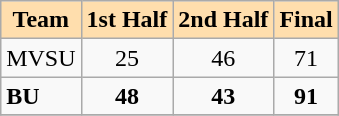<table class="wikitable" align=right>
<tr bgcolor=#ffdead align=center>
<td><strong>Team</strong></td>
<td><strong>1st Half</strong></td>
<td><strong>2nd Half</strong></td>
<td><strong>Final</strong></td>
</tr>
<tr>
<td>MVSU</td>
<td align=center>25</td>
<td align=center>46</td>
<td align=center>71</td>
</tr>
<tr>
<td><strong>BU</strong></td>
<td align=center><strong>48</strong></td>
<td align=center><strong>43</strong></td>
<td align=center><strong>91</strong></td>
</tr>
<tr>
</tr>
</table>
